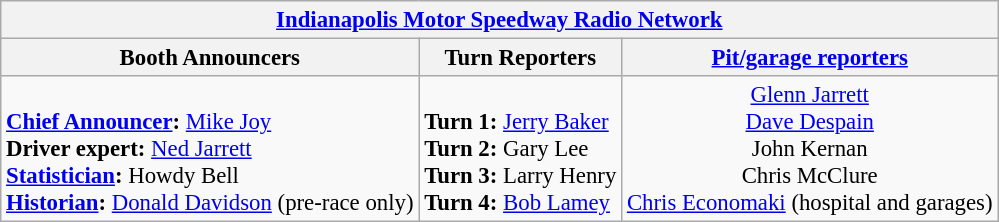<table class="wikitable" style="font-size: 95%;">
<tr>
<th colspan=3><a href='#'>Indianapolis Motor Speedway Radio Network</a></th>
</tr>
<tr>
<th>Booth Announcers</th>
<th>Turn Reporters</th>
<th><a href='#'>Pit/garage reporters</a></th>
</tr>
<tr>
<td valign="top"><br><strong><a href='#'>Chief Announcer</a>:</strong> <a href='#'>Mike Joy</a><br>
<strong>Driver expert:</strong> <a href='#'>Ned Jarrett</a><br>
<strong><a href='#'>Statistician</a>:</strong> Howdy Bell<br>
<strong><a href='#'>Historian</a>:</strong> <a href='#'>Donald Davidson</a> (pre-race only)</td>
<td valign="top"><br><strong>Turn 1:</strong> <a href='#'>Jerry Baker</a><br>
<strong>Turn 2:</strong> Gary Lee<br>
<strong>Turn 3:</strong> Larry Henry<br>
<strong>Turn 4:</strong> <a href='#'>Bob Lamey</a></td>
<td align="center" valign="top"><a href='#'>Glenn Jarrett</a><br><a href='#'>Dave Despain</a><br>John Kernan<br>Chris McClure<br><a href='#'>Chris Economaki</a> (hospital and garages)</td>
</tr>
</table>
